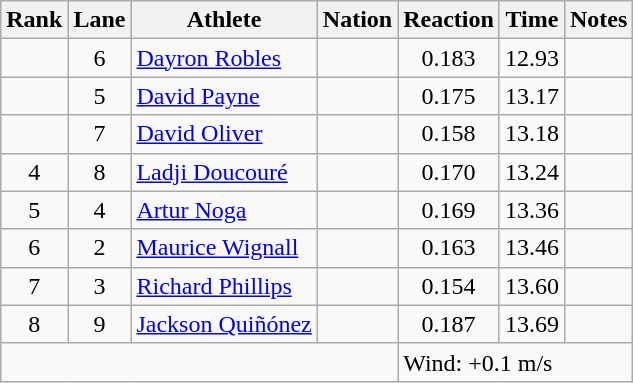<table class="wikitable sortable" style="text-align:center">
<tr>
<th>Rank</th>
<th>Lane</th>
<th>Athlete</th>
<th>Nation</th>
<th>Reaction</th>
<th>Time</th>
<th>Notes</th>
</tr>
<tr>
<td></td>
<td>6</td>
<td align=left><a href='#'>Dayron Robles</a></td>
<td align=left></td>
<td>0.183</td>
<td>12.93</td>
<td></td>
</tr>
<tr>
<td></td>
<td>5</td>
<td align=left><a href='#'>David Payne</a></td>
<td align=left></td>
<td>0.175</td>
<td>13.17</td>
<td></td>
</tr>
<tr>
<td></td>
<td>7</td>
<td align=left><a href='#'>David Oliver</a></td>
<td align=left></td>
<td>0.158</td>
<td>13.18</td>
<td></td>
</tr>
<tr>
<td>4</td>
<td>8</td>
<td align=left><a href='#'>Ladji Doucouré</a></td>
<td align=left></td>
<td>0.170</td>
<td>13.24</td>
<td></td>
</tr>
<tr>
<td>5</td>
<td>4</td>
<td align=left><a href='#'>Artur Noga</a></td>
<td align=left></td>
<td>0.169</td>
<td>13.36</td>
<td></td>
</tr>
<tr>
<td>6</td>
<td>2</td>
<td align=left><a href='#'>Maurice Wignall</a></td>
<td align=left></td>
<td>0.163</td>
<td>13.46</td>
<td></td>
</tr>
<tr>
<td>7</td>
<td>3</td>
<td align=left><a href='#'>Richard Phillips</a></td>
<td align=left></td>
<td>0.154</td>
<td>13.60</td>
<td></td>
</tr>
<tr>
<td>8</td>
<td>9</td>
<td align=left><a href='#'>Jackson Quiñónez</a></td>
<td align=left></td>
<td>0.187</td>
<td>13.69</td>
<td></td>
</tr>
<tr class="sortbottom">
<td colspan=4></td>
<td colspan="3" style="text-align:left;">Wind: +0.1 m/s</td>
</tr>
</table>
